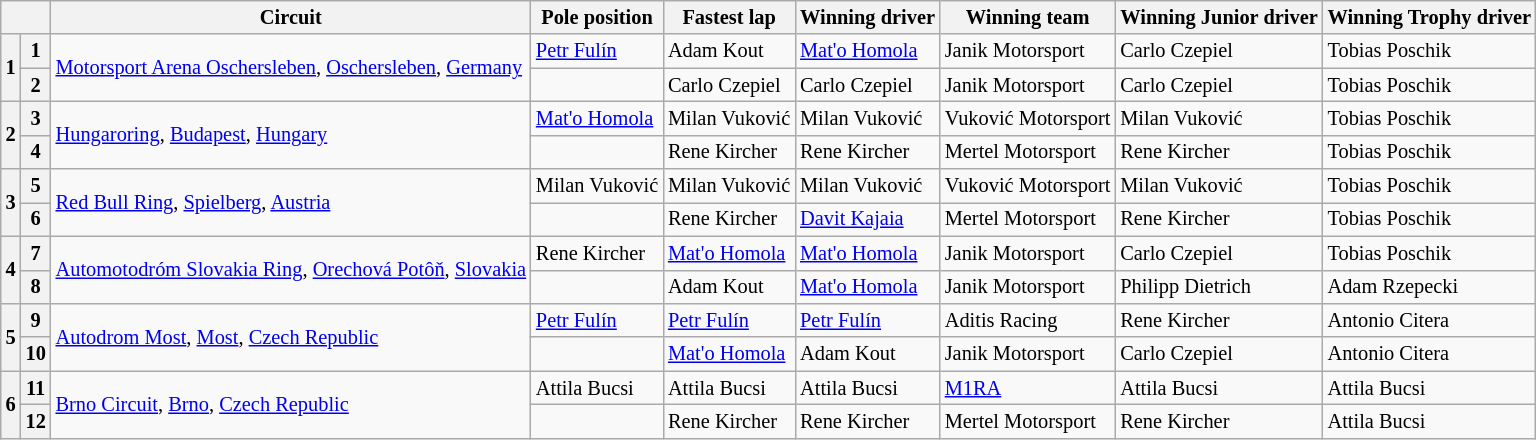<table class="wikitable" style="font-size: 85%;">
<tr>
<th colspan="2"></th>
<th>Circuit</th>
<th>Pole position</th>
<th>Fastest lap</th>
<th>Winning driver</th>
<th>Winning team</th>
<th>Winning Junior driver</th>
<th>Winning Trophy driver</th>
</tr>
<tr>
<th rowspan=2>1</th>
<th>1</th>
<td rowspan=2> <a href='#'>Motorsport Arena Oschersleben</a>, <a href='#'>Oschersleben</a>, <a href='#'>Germany</a></td>
<td> <a href='#'>Petr Fulín</a></td>
<td> Adam Kout</td>
<td> <a href='#'>Mat'o Homola</a></td>
<td> Janik Motorsport</td>
<td> Carlo Czepiel</td>
<td> Tobias Poschik</td>
</tr>
<tr>
<th>2</th>
<td></td>
<td> Carlo Czepiel</td>
<td> Carlo Czepiel</td>
<td> Janik Motorsport</td>
<td> Carlo Czepiel</td>
<td> Tobias Poschik</td>
</tr>
<tr>
<th rowspan=2>2</th>
<th>3</th>
<td rowspan=2> <a href='#'>Hungaroring</a>, <a href='#'>Budapest</a>, <a href='#'>Hungary</a></td>
<td> <a href='#'>Mat'o Homola</a></td>
<td> Milan Vuković</td>
<td> Milan Vuković</td>
<td> Vuković Motorsport</td>
<td> Milan Vuković</td>
<td> Tobias Poschik</td>
</tr>
<tr>
<th>4</th>
<td></td>
<td> Rene Kircher</td>
<td> Rene Kircher</td>
<td> Mertel Motorsport</td>
<td> Rene Kircher</td>
<td> Tobias Poschik</td>
</tr>
<tr>
<th rowspan=2>3</th>
<th>5</th>
<td rowspan=2> <a href='#'>Red Bull Ring</a>, <a href='#'>Spielberg</a>, <a href='#'>Austria</a></td>
<td> Milan Vuković</td>
<td> Milan Vuković</td>
<td> Milan Vuković</td>
<td> Vuković Motorsport</td>
<td> Milan Vuković</td>
<td> Tobias Poschik</td>
</tr>
<tr>
<th>6</th>
<td></td>
<td> Rene Kircher</td>
<td> <a href='#'>Davit Kajaia</a></td>
<td> Mertel Motorsport</td>
<td> Rene Kircher</td>
<td> Tobias Poschik</td>
</tr>
<tr>
<th rowspan=2>4</th>
<th>7</th>
<td rowspan=2> <a href='#'>Automotodróm Slovakia Ring</a>, <a href='#'>Orechová Potôň</a>, <a href='#'>Slovakia</a></td>
<td> Rene Kircher</td>
<td> <a href='#'>Mat'o Homola</a></td>
<td> <a href='#'>Mat'o Homola</a></td>
<td> Janik Motorsport</td>
<td> Carlo Czepiel</td>
<td> Tobias Poschik</td>
</tr>
<tr>
<th>8</th>
<td></td>
<td> Adam Kout</td>
<td> <a href='#'>Mat'o Homola</a></td>
<td> Janik Motorsport</td>
<td> Philipp Dietrich</td>
<td> Adam Rzepecki</td>
</tr>
<tr>
<th rowspan=2>5</th>
<th>9</th>
<td rowspan=2> <a href='#'>Autodrom Most</a>, <a href='#'>Most</a>, <a href='#'>Czech Republic</a></td>
<td> <a href='#'>Petr Fulín</a></td>
<td> <a href='#'>Petr Fulín</a></td>
<td> <a href='#'>Petr Fulín</a></td>
<td> Aditis Racing</td>
<td> Rene Kircher</td>
<td> Antonio Citera</td>
</tr>
<tr>
<th>10</th>
<td></td>
<td> <a href='#'>Mat'o Homola</a></td>
<td> Adam Kout</td>
<td> Janik Motorsport</td>
<td> Carlo Czepiel</td>
<td> Antonio Citera</td>
</tr>
<tr>
<th rowspan=2>6</th>
<th>11</th>
<td rowspan=2> <a href='#'>Brno Circuit</a>, <a href='#'>Brno</a>, <a href='#'>Czech Republic</a></td>
<td> Attila Bucsi</td>
<td> Attila Bucsi</td>
<td> Attila Bucsi</td>
<td> <a href='#'>M1RA</a></td>
<td> Attila Bucsi</td>
<td> Attila Bucsi</td>
</tr>
<tr>
<th>12</th>
<td></td>
<td> Rene Kircher</td>
<td> Rene Kircher</td>
<td> Mertel Motorsport</td>
<td> Rene Kircher</td>
<td> Attila Bucsi</td>
</tr>
</table>
